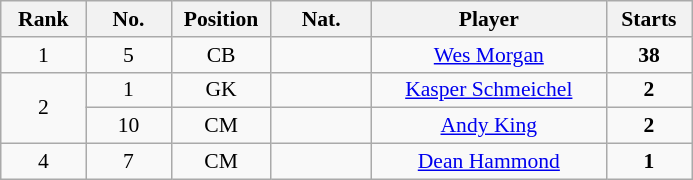<table class="wikitable" style="font-size: 90%; text-align: center;">
<tr>
<th width=50>Rank</th>
<th width=50>No.</th>
<th width=60>Position</th>
<th width=60>Nat.</th>
<th width=150>Player</th>
<th width=50>Starts</th>
</tr>
<tr>
<td>1</td>
<td>5</td>
<td>CB</td>
<td></td>
<td><a href='#'>Wes Morgan</a></td>
<td><strong>38</strong></td>
</tr>
<tr>
<td rowspan=2>2</td>
<td>1</td>
<td>GK</td>
<td></td>
<td><a href='#'>Kasper Schmeichel</a></td>
<td><strong>2</strong></td>
</tr>
<tr>
<td>10</td>
<td>CM</td>
<td></td>
<td><a href='#'>Andy King</a></td>
<td><strong>2</strong></td>
</tr>
<tr>
<td>4</td>
<td>7</td>
<td>CM</td>
<td></td>
<td><a href='#'>Dean Hammond</a></td>
<td><strong>1</strong></td>
</tr>
</table>
